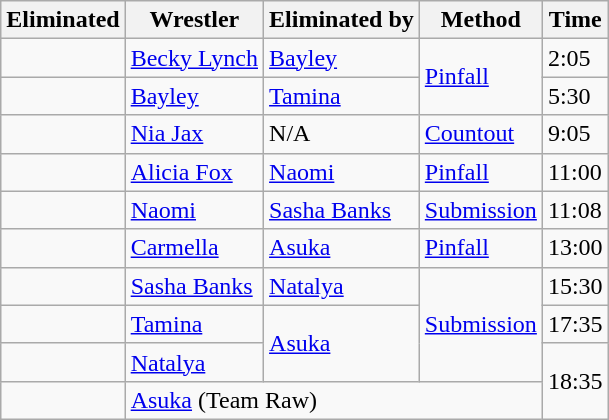<table class="wikitable sortable">
<tr>
<th>Eliminated</th>
<th>Wrestler</th>
<th>Eliminated by</th>
<th>Method</th>
<th>Time</th>
</tr>
<tr>
<td></td>
<td><a href='#'>Becky Lynch</a></td>
<td><a href='#'>Bayley</a></td>
<td rowspan=2><a href='#'>Pinfall</a></td>
<td>2:05</td>
</tr>
<tr>
<td></td>
<td><a href='#'>Bayley</a></td>
<td><a href='#'>Tamina</a></td>
<td>5:30</td>
</tr>
<tr>
<td></td>
<td><a href='#'>Nia Jax</a></td>
<td>N/A</td>
<td><a href='#'>Countout</a></td>
<td>9:05</td>
</tr>
<tr>
<td></td>
<td><a href='#'>Alicia Fox</a></td>
<td><a href='#'>Naomi</a></td>
<td><a href='#'>Pinfall</a></td>
<td>11:00</td>
</tr>
<tr>
<td></td>
<td><a href='#'>Naomi</a></td>
<td><a href='#'>Sasha Banks</a></td>
<td><a href='#'>Submission</a></td>
<td>11:08</td>
</tr>
<tr>
<td></td>
<td><a href='#'>Carmella</a></td>
<td><a href='#'>Asuka</a></td>
<td><a href='#'>Pinfall</a></td>
<td>13:00</td>
</tr>
<tr>
<td></td>
<td><a href='#'>Sasha Banks</a></td>
<td><a href='#'>Natalya</a></td>
<td rowspan=3><a href='#'>Submission</a></td>
<td>15:30</td>
</tr>
<tr>
<td></td>
<td><a href='#'>Tamina</a></td>
<td rowspan=2><a href='#'>Asuka</a></td>
<td>17:35</td>
</tr>
<tr>
<td></td>
<td><a href='#'>Natalya</a></td>
<td rowspan=2>18:35</td>
</tr>
<tr>
<td></td>
<td colspan="3"><a href='#'>Asuka</a> (Team Raw)</td>
</tr>
</table>
